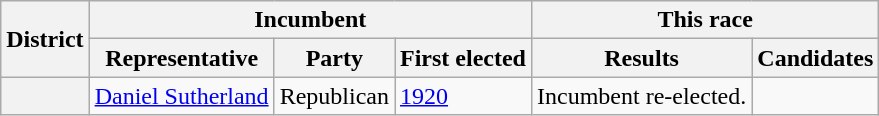<table class=wikitable>
<tr>
<th rowspan=2>District</th>
<th colspan=3>Incumbent</th>
<th colspan=2>This race</th>
</tr>
<tr>
<th>Representative</th>
<th>Party</th>
<th>First elected</th>
<th>Results</th>
<th>Candidates</th>
</tr>
<tr>
<th></th>
<td><a href='#'>Daniel Sutherland</a></td>
<td>Republican</td>
<td><a href='#'>1920</a></td>
<td>Incumbent re-elected.</td>
<td nowrap></td>
</tr>
</table>
